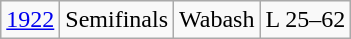<table class="wikitable">
<tr align="center">
<td><a href='#'>1922</a></td>
<td>Semifinals</td>
<td>Wabash</td>
<td>L 25–62</td>
</tr>
</table>
